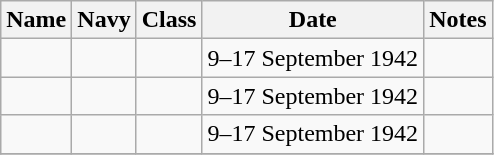<table class="wikitable sortable">
<tr>
<th>Name</th>
<th>Navy</th>
<th>Class</th>
<th>Date</th>
<th>Notes</th>
</tr>
<tr>
<td></td>
<td></td>
<td></td>
<td>9–17 September 1942</td>
<td></td>
</tr>
<tr>
<td></td>
<td></td>
<td></td>
<td>9–17 September 1942</td>
<td></td>
</tr>
<tr>
<td></td>
<td></td>
<td></td>
<td>9–17 September 1942</td>
<td></td>
</tr>
<tr>
</tr>
</table>
